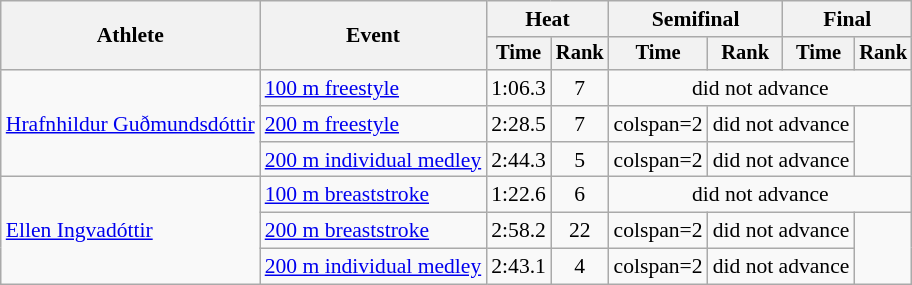<table class=wikitable style="font-size:90%">
<tr>
<th rowspan="2">Athlete</th>
<th rowspan="2">Event</th>
<th colspan="2">Heat</th>
<th colspan="2">Semifinal</th>
<th colspan="2">Final</th>
</tr>
<tr style="font-size:95%">
<th>Time</th>
<th>Rank</th>
<th>Time</th>
<th>Rank</th>
<th>Time</th>
<th>Rank</th>
</tr>
<tr align=center>
<td align=left rowspan=3><a href='#'>Hrafnhildur Guðmundsdóttir</a></td>
<td align=left><a href='#'>100 m freestyle</a></td>
<td>1:06.3</td>
<td>7</td>
<td colspan=4>did not advance</td>
</tr>
<tr align=center>
<td align=left><a href='#'>200 m freestyle</a></td>
<td>2:28.5</td>
<td>7</td>
<td>colspan=2 </td>
<td colspan=2>did not advance</td>
</tr>
<tr align=center>
<td align=left><a href='#'>200 m individual medley</a></td>
<td>2:44.3</td>
<td>5</td>
<td>colspan=2 </td>
<td colspan=2>did not advance</td>
</tr>
<tr align=center>
<td align=left rowspan=3><a href='#'>Ellen Ingvadóttir</a></td>
<td align=left><a href='#'>100 m breaststroke</a></td>
<td>1:22.6</td>
<td>6</td>
<td colspan=4>did not advance</td>
</tr>
<tr align=center>
<td align=left><a href='#'>200 m breaststroke</a></td>
<td>2:58.2</td>
<td>22</td>
<td>colspan=2 </td>
<td colspan=2>did not advance</td>
</tr>
<tr align=center>
<td align=left><a href='#'>200 m individual medley</a></td>
<td>2:43.1</td>
<td>4</td>
<td>colspan=2 </td>
<td colspan=2>did not advance</td>
</tr>
</table>
